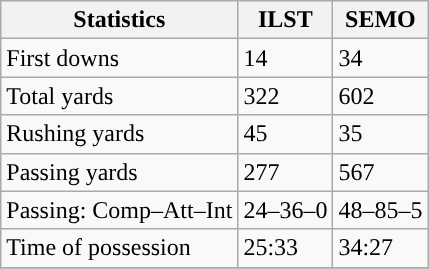<table class="wikitable" style="float: left;">
<tr>
<th>Statistics</th>
<th>ILST</th>
<th>SEMO</th>
</tr>
<tr>
<td>First downs</td>
<td>14</td>
<td>34</td>
</tr>
<tr>
<td>Total yards</td>
<td>322</td>
<td>602</td>
</tr>
<tr>
<td>Rushing yards</td>
<td>45</td>
<td>35</td>
</tr>
<tr>
<td>Passing yards</td>
<td>277</td>
<td>567</td>
</tr>
<tr>
<td>Passing: Comp–Att–Int</td>
<td>24–36–0</td>
<td>48–85–5</td>
</tr>
<tr>
<td>Time of possession</td>
<td>25:33</td>
<td>34:27</td>
</tr>
<tr>
</tr>
</table>
